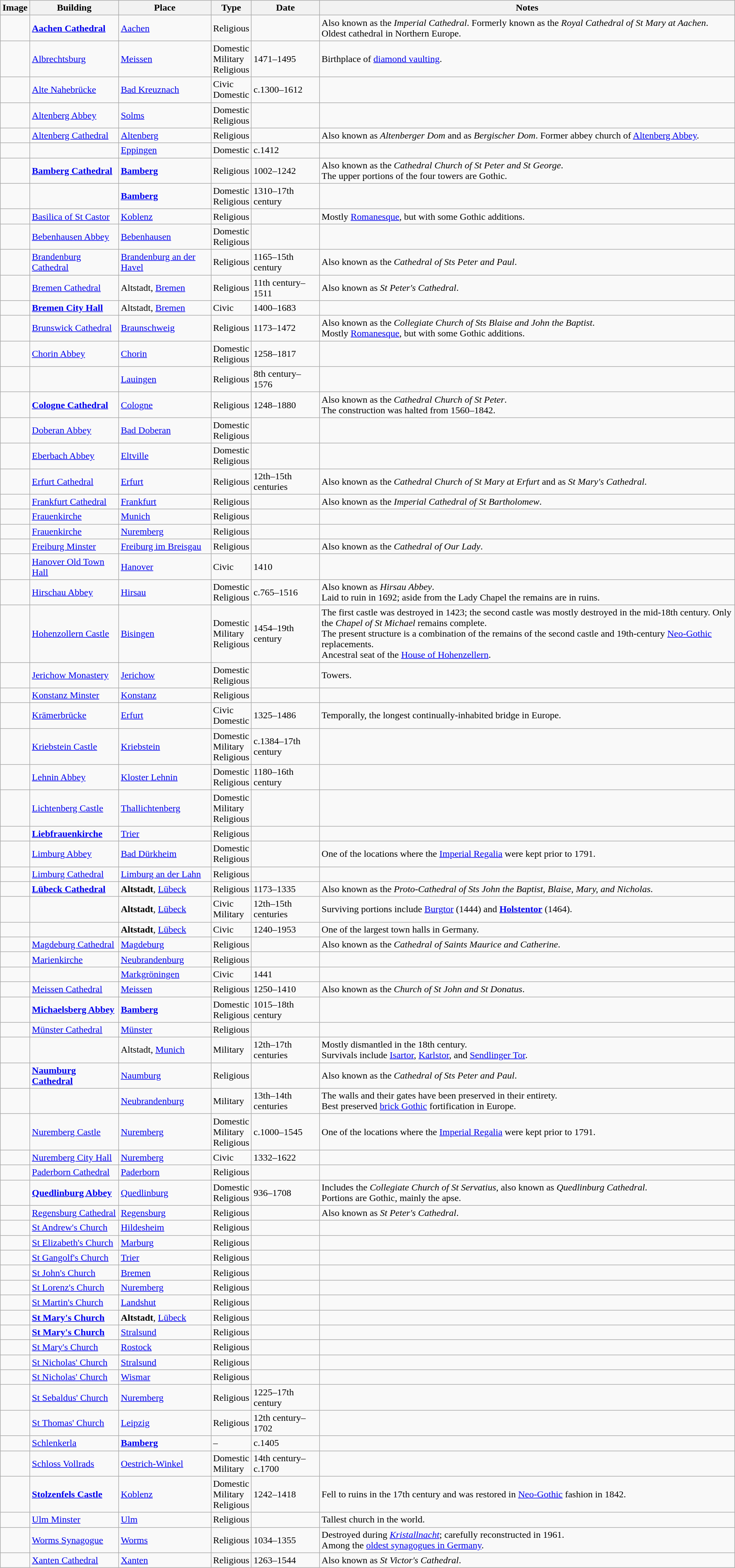<table class="wikitable sortable mw-collapsible mw-collapsed">
<tr>
<th>Image</th>
<th>Building</th>
<th>Place</th>
<th>Type</th>
<th>Date</th>
<th>Notes</th>
</tr>
<tr>
<td></td>
<td><strong><a href='#'>Aachen Cathedral</a></strong></td>
<td><a href='#'>Aachen</a></td>
<td>Religious</td>
<td></td>
<td>Also known as the <em>Imperial Cathedral</em>. Formerly known as the <em>Royal Cathedral of St Mary at Aachen</em>.<br>Oldest cathedral in Northern Europe.</td>
</tr>
<tr>
<td></td>
<td><a href='#'>Albrechtsburg</a></td>
<td><a href='#'>Meissen</a></td>
<td>Domestic<br>Military<br>Religious</td>
<td>1471–1495</td>
<td>Birthplace of <a href='#'>diamond vaulting</a>.</td>
</tr>
<tr>
<td></td>
<td><a href='#'>Alte Nahebrücke</a></td>
<td><a href='#'>Bad Kreuznach</a></td>
<td>Civic<br>Domestic</td>
<td>c.1300–1612</td>
<td></td>
</tr>
<tr>
<td></td>
<td><a href='#'>Altenberg Abbey</a></td>
<td><a href='#'>Solms</a></td>
<td>Domestic<br>Religious</td>
<td></td>
<td></td>
</tr>
<tr>
<td></td>
<td><a href='#'>Altenberg Cathedral</a></td>
<td><a href='#'>Altenberg</a></td>
<td>Religious</td>
<td></td>
<td>Also known as <em>Altenberger Dom</em> and as <em>Bergischer Dom</em>. Former abbey church of <a href='#'>Altenberg Abbey</a>.</td>
</tr>
<tr>
<td></td>
<td></td>
<td><a href='#'>Eppingen</a></td>
<td>Domestic</td>
<td>c.1412</td>
<td></td>
</tr>
<tr>
<td></td>
<td><strong><a href='#'>Bamberg Cathedral</a></strong></td>
<td><strong><a href='#'>Bamberg</a></strong></td>
<td>Religious</td>
<td>1002–1242</td>
<td>Also known as the <em>Cathedral Church of St Peter and St George</em>.<br>The upper portions of the four towers are Gothic.</td>
</tr>
<tr>
<td></td>
<td></td>
<td><strong><a href='#'>Bamberg</a></strong></td>
<td>Domestic<br>Religious</td>
<td>1310–17th century</td>
<td></td>
</tr>
<tr>
<td></td>
<td><a href='#'>Basilica of St Castor</a></td>
<td><a href='#'>Koblenz</a></td>
<td>Religious</td>
<td></td>
<td>Mostly <a href='#'>Romanesque</a>, but with some Gothic additions.</td>
</tr>
<tr>
<td></td>
<td><a href='#'>Bebenhausen Abbey</a></td>
<td><a href='#'>Bebenhausen</a></td>
<td>Domestic<br>Religious</td>
<td></td>
<td></td>
</tr>
<tr>
<td></td>
<td><a href='#'>Brandenburg Cathedral</a></td>
<td><a href='#'>Brandenburg an der Havel</a></td>
<td>Religious</td>
<td>1165–15th century</td>
<td>Also known as the <em>Cathedral of Sts Peter and Paul</em>.</td>
</tr>
<tr>
<td></td>
<td><a href='#'>Bremen Cathedral</a></td>
<td>Altstadt, <a href='#'>Bremen</a></td>
<td>Religious</td>
<td>11th century–1511</td>
<td>Also known as <em>St Peter's Cathedral</em>.</td>
</tr>
<tr>
<td></td>
<td><strong><a href='#'>Bremen City Hall</a></strong></td>
<td>Altstadt, <a href='#'>Bremen</a></td>
<td>Civic</td>
<td>1400–1683</td>
<td></td>
</tr>
<tr>
<td></td>
<td><a href='#'>Brunswick Cathedral</a></td>
<td><a href='#'>Braunschweig</a></td>
<td>Religious</td>
<td>1173–1472</td>
<td>Also known as the <em>Collegiate Church of Sts Blaise and John the Baptist</em>.<br>Mostly <a href='#'>Romanesque</a>, but with some Gothic additions.</td>
</tr>
<tr>
<td></td>
<td><a href='#'>Chorin Abbey</a></td>
<td><a href='#'>Chorin</a></td>
<td>Domestic<br>Religious</td>
<td>1258–1817</td>
<td></td>
</tr>
<tr>
<td></td>
<td></td>
<td><a href='#'>Lauingen</a></td>
<td>Religious</td>
<td>8th century–1576</td>
<td></td>
</tr>
<tr>
<td></td>
<td><strong><a href='#'>Cologne Cathedral</a></strong></td>
<td><a href='#'>Cologne</a></td>
<td>Religious</td>
<td>1248–1880</td>
<td>Also known as the <em>Cathedral Church of St Peter</em>.<br>The construction was halted from 1560–1842.</td>
</tr>
<tr>
<td></td>
<td><a href='#'>Doberan Abbey</a></td>
<td><a href='#'>Bad Doberan</a></td>
<td>Domestic<br>Religious</td>
<td></td>
<td></td>
</tr>
<tr>
<td></td>
<td><a href='#'>Eberbach Abbey</a></td>
<td><a href='#'>Eltville</a></td>
<td>Domestic<br>Religious</td>
<td></td>
<td></td>
</tr>
<tr>
<td></td>
<td><a href='#'>Erfurt Cathedral</a></td>
<td><a href='#'>Erfurt</a></td>
<td>Religious</td>
<td>12th–15th centuries</td>
<td>Also known as the <em>Cathedral Church of St Mary at Erfurt</em> and as <em>St Mary's Cathedral</em>.</td>
</tr>
<tr>
<td></td>
<td><a href='#'>Frankfurt Cathedral</a></td>
<td><a href='#'>Frankfurt</a></td>
<td>Religious</td>
<td></td>
<td>Also known as the <em>Imperial Cathedral of St Bartholomew</em>.</td>
</tr>
<tr>
<td></td>
<td><a href='#'>Frauenkirche</a></td>
<td><a href='#'>Munich</a></td>
<td>Religious</td>
<td></td>
<td></td>
</tr>
<tr>
<td></td>
<td><a href='#'>Frauenkirche</a></td>
<td><a href='#'>Nuremberg</a></td>
<td>Religious</td>
<td></td>
<td></td>
</tr>
<tr>
<td></td>
<td><a href='#'>Freiburg Minster</a></td>
<td><a href='#'>Freiburg im Breisgau</a></td>
<td>Religious</td>
<td></td>
<td>Also known as the <em>Cathedral of Our Lady</em>.</td>
</tr>
<tr>
<td></td>
<td><a href='#'>Hanover Old Town Hall</a></td>
<td><a href='#'>Hanover</a></td>
<td>Civic</td>
<td>1410</td>
<td></td>
</tr>
<tr>
<td></td>
<td><a href='#'>Hirschau Abbey</a></td>
<td><a href='#'>Hirsau</a></td>
<td>Domestic<br>Religious</td>
<td>c.765–1516</td>
<td>Also known as <em>Hirsau Abbey</em>.<br>Laid to ruin in 1692; aside from the Lady Chapel the remains are in ruins.</td>
</tr>
<tr>
<td></td>
<td><a href='#'>Hohenzollern Castle</a></td>
<td><a href='#'>Bisingen</a></td>
<td>Domestic<br>Military<br>Religious</td>
<td>1454–19th century</td>
<td>The first castle was destroyed in 1423; the second castle was mostly destroyed in the mid-18th century. Only the <em>Chapel of St Michael</em> remains complete.<br>The present structure is a combination of the remains of the second castle and 19th-century <a href='#'>Neo-Gothic</a> replacements.<br>Ancestral seat of the <a href='#'>House of Hohenzellern</a>.</td>
</tr>
<tr>
<td></td>
<td><a href='#'>Jerichow Monastery</a></td>
<td><a href='#'>Jerichow</a></td>
<td>Domestic<br>Religious</td>
<td></td>
<td>Towers.</td>
</tr>
<tr>
<td></td>
<td><a href='#'>Konstanz Minster</a></td>
<td><a href='#'>Konstanz</a></td>
<td>Religious</td>
<td></td>
<td></td>
</tr>
<tr>
<td></td>
<td><a href='#'>Krämerbrücke</a></td>
<td><a href='#'>Erfurt</a></td>
<td>Civic<br>Domestic</td>
<td>1325–1486</td>
<td>Temporally, the longest continually-inhabited bridge in Europe.</td>
</tr>
<tr>
<td></td>
<td><a href='#'>Kriebstein Castle</a></td>
<td><a href='#'>Kriebstein</a></td>
<td>Domestic<br>Military<br>Religious</td>
<td>c.1384–17th century</td>
<td></td>
</tr>
<tr>
<td></td>
<td><a href='#'>Lehnin Abbey</a></td>
<td><a href='#'>Kloster Lehnin</a></td>
<td>Domestic<br>Religious</td>
<td>1180–16th century</td>
<td></td>
</tr>
<tr>
<td></td>
<td><a href='#'>Lichtenberg Castle</a></td>
<td><a href='#'>Thallichtenberg</a></td>
<td>Domestic<br>Military<br>Religious</td>
<td></td>
<td></td>
</tr>
<tr>
<td></td>
<td><a href='#'><strong>Liebfrauenkirche</strong></a></td>
<td><a href='#'>Trier</a></td>
<td>Religious</td>
<td></td>
<td></td>
</tr>
<tr>
<td></td>
<td><a href='#'>Limburg Abbey</a></td>
<td><a href='#'>Bad Dürkheim</a></td>
<td>Domestic<br>Religious</td>
<td></td>
<td>One of the locations where the <a href='#'>Imperial Regalia</a> were kept prior to 1791.</td>
</tr>
<tr>
<td></td>
<td><a href='#'>Limburg Cathedral</a></td>
<td><a href='#'>Limburg an der Lahn</a></td>
<td>Religious</td>
<td></td>
<td></td>
</tr>
<tr>
<td></td>
<td><strong><a href='#'>Lübeck Cathedral</a></strong></td>
<td><strong>Altstadt</strong>, <a href='#'>Lübeck</a></td>
<td>Religious</td>
<td>1173–1335</td>
<td>Also known as the <em>Proto-Cathedral of Sts John the Baptist, Blaise, Mary, and Nicholas</em>.</td>
</tr>
<tr>
<td></td>
<td></td>
<td><strong>Altstadt</strong>, <a href='#'>Lübeck</a></td>
<td>Civic<br>Military</td>
<td>12th–15th centuries</td>
<td>Surviving portions include <a href='#'>Burgtor</a> (1444) and <strong><a href='#'>Holstentor</a></strong> (1464).</td>
</tr>
<tr>
<td></td>
<td></td>
<td><strong>Altstadt</strong>, <a href='#'>Lübeck</a></td>
<td>Civic</td>
<td>1240–1953</td>
<td>One of the largest town halls in Germany.</td>
</tr>
<tr>
<td></td>
<td><a href='#'>Magdeburg Cathedral</a></td>
<td><a href='#'>Magdeburg</a></td>
<td>Religious</td>
<td></td>
<td>Also known as the <em>Cathedral of Saints Maurice and Catherine</em>.</td>
</tr>
<tr>
<td></td>
<td><a href='#'>Marienkirche</a></td>
<td><a href='#'>Neubrandenburg</a></td>
<td>Religious</td>
<td></td>
<td></td>
</tr>
<tr>
<td></td>
<td></td>
<td><a href='#'>Markgröningen</a></td>
<td>Civic</td>
<td>1441</td>
<td></td>
</tr>
<tr>
<td></td>
<td><a href='#'>Meissen Cathedral</a></td>
<td><a href='#'>Meissen</a></td>
<td>Religious</td>
<td>1250–1410</td>
<td>Also known as the <em>Church of St John and St Donatus</em>.</td>
</tr>
<tr>
<td></td>
<td><a href='#'><strong>Michaelsberg Abbey</strong></a></td>
<td><strong><a href='#'>Bamberg</a></strong></td>
<td>Domestic<br>Religious</td>
<td>1015–18th century</td>
<td></td>
</tr>
<tr>
<td></td>
<td><a href='#'>Münster Cathedral</a></td>
<td><a href='#'>Münster</a></td>
<td>Religious</td>
<td></td>
<td></td>
</tr>
<tr>
<td></td>
<td></td>
<td>Altstadt, <a href='#'>Munich</a></td>
<td>Military</td>
<td>12th–17th centuries</td>
<td>Mostly dismantled in the 18th century.<br>Survivals include <a href='#'>Isartor</a>, <a href='#'>Karlstor</a>, and <a href='#'>Sendlinger Tor</a>.</td>
</tr>
<tr>
<td></td>
<td><strong><a href='#'>Naumburg Cathedral</a></strong></td>
<td><a href='#'>Naumburg</a></td>
<td>Religious</td>
<td></td>
<td>Also known as the <em>Cathedral of Sts Peter and Paul</em>.</td>
</tr>
<tr>
<td></td>
<td></td>
<td><a href='#'>Neubrandenburg</a></td>
<td>Military</td>
<td>13th–14th centuries</td>
<td>The walls and their gates have been preserved in their entirety.<br>Best preserved <a href='#'>brick Gothic</a> fortification in Europe.</td>
</tr>
<tr>
<td></td>
<td><a href='#'>Nuremberg Castle</a></td>
<td><a href='#'>Nuremberg</a></td>
<td>Domestic<br>Military<br>Religious</td>
<td>c.1000–1545</td>
<td>One of the locations where the <a href='#'>Imperial Regalia</a> were kept prior to 1791.</td>
</tr>
<tr>
<td></td>
<td><a href='#'>Nuremberg City Hall</a></td>
<td><a href='#'>Nuremberg</a></td>
<td>Civic</td>
<td>1332–1622</td>
<td></td>
</tr>
<tr>
<td></td>
<td><a href='#'>Paderborn Cathedral</a></td>
<td><a href='#'>Paderborn</a></td>
<td>Religious</td>
<td></td>
<td></td>
</tr>
<tr>
<td></td>
<td><strong><a href='#'>Quedlinburg Abbey</a></strong></td>
<td><a href='#'>Quedlinburg</a></td>
<td>Domestic<br>Religious</td>
<td>936–1708</td>
<td>Includes the <em>Collegiate Church of St Servatius</em>, also known as <em>Quedlinburg Cathedral</em>.<br>Portions are Gothic, mainly the apse.</td>
</tr>
<tr>
<td></td>
<td><a href='#'>Regensburg Cathedral</a></td>
<td><a href='#'>Regensburg</a></td>
<td>Religious</td>
<td></td>
<td>Also known as <em>St Peter's Cathedral</em>.</td>
</tr>
<tr>
<td></td>
<td><a href='#'>St Andrew's Church</a></td>
<td><a href='#'>Hildesheim</a></td>
<td>Religious</td>
<td></td>
<td></td>
</tr>
<tr>
<td></td>
<td><a href='#'>St Elizabeth's Church</a></td>
<td><a href='#'>Marburg</a></td>
<td>Religious</td>
<td></td>
<td></td>
</tr>
<tr>
<td></td>
<td><a href='#'>St Gangolf's Church</a></td>
<td><a href='#'>Trier</a></td>
<td>Religious</td>
<td></td>
<td></td>
</tr>
<tr>
<td></td>
<td><a href='#'>St John's Church</a></td>
<td><a href='#'>Bremen</a></td>
<td>Religious</td>
<td></td>
<td></td>
</tr>
<tr>
<td></td>
<td><a href='#'>St Lorenz's Church</a></td>
<td><a href='#'>Nuremberg</a></td>
<td>Religious</td>
<td></td>
<td></td>
</tr>
<tr>
<td></td>
<td><a href='#'>St Martin's Church</a></td>
<td><a href='#'>Landshut</a></td>
<td>Religious</td>
<td></td>
<td></td>
</tr>
<tr>
<td></td>
<td><a href='#'><strong>St Mary's Church</strong></a></td>
<td><strong>Altstadt</strong>, <a href='#'>Lübeck</a></td>
<td>Religious</td>
<td></td>
<td></td>
</tr>
<tr>
<td></td>
<td><a href='#'><strong>St Mary's Church</strong></a></td>
<td><a href='#'>Stralsund</a></td>
<td>Religious</td>
<td></td>
<td></td>
</tr>
<tr>
<td></td>
<td><a href='#'>St Mary's Church</a></td>
<td><a href='#'>Rostock</a></td>
<td>Religious</td>
<td></td>
<td></td>
</tr>
<tr>
<td></td>
<td><a href='#'>St Nicholas' Church</a></td>
<td><a href='#'>Stralsund</a></td>
<td>Religious</td>
<td></td>
<td></td>
</tr>
<tr>
<td></td>
<td><a href='#'>St Nicholas' Church</a></td>
<td><a href='#'>Wismar</a></td>
<td>Religious</td>
<td></td>
<td></td>
</tr>
<tr>
<td></td>
<td><a href='#'>St Sebaldus' Church</a></td>
<td><a href='#'>Nuremberg</a></td>
<td>Religious</td>
<td>1225–17th century</td>
<td></td>
</tr>
<tr>
<td></td>
<td><a href='#'>St Thomas' Church</a></td>
<td><a href='#'>Leipzig</a></td>
<td>Religious</td>
<td>12th century–1702</td>
<td></td>
</tr>
<tr>
<td></td>
<td><a href='#'>Schlenkerla</a></td>
<td><strong><a href='#'>Bamberg</a></strong></td>
<td>–</td>
<td>c.1405</td>
<td></td>
</tr>
<tr>
<td></td>
<td><a href='#'>Schloss Vollrads</a></td>
<td><a href='#'>Oestrich-Winkel</a></td>
<td>Domestic<br>Military</td>
<td>14th century–c.1700</td>
<td></td>
</tr>
<tr>
<td></td>
<td><strong><a href='#'>Stolzenfels Castle</a></strong></td>
<td><a href='#'>Koblenz</a></td>
<td>Domestic<br>Military<br>Religious</td>
<td>1242–1418</td>
<td>Fell to ruins in the 17th century and was restored in <a href='#'>Neo-Gothic</a> fashion in 1842.</td>
</tr>
<tr>
<td></td>
<td><a href='#'>Ulm Minster</a></td>
<td><a href='#'>Ulm</a></td>
<td>Religious</td>
<td></td>
<td>Tallest church in the world.</td>
</tr>
<tr>
<td></td>
<td><a href='#'>Worms Synagogue</a></td>
<td><a href='#'>Worms</a></td>
<td>Religious</td>
<td>1034–1355</td>
<td>Destroyed during <em><a href='#'>Kristallnacht</a></em>; carefully reconstructed in 1961.<br>Among the <a href='#'>oldest synagogues in Germany</a>.</td>
</tr>
<tr>
<td></td>
<td><a href='#'>Xanten Cathedral</a></td>
<td><a href='#'>Xanten</a></td>
<td>Religious</td>
<td>1263–1544</td>
<td>Also known as <em>St Victor's Cathedral</em>.</td>
</tr>
</table>
